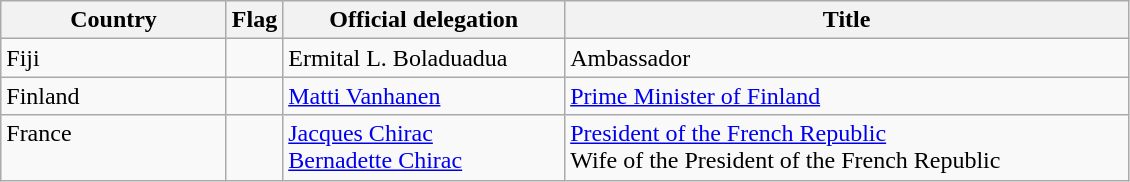<table class="wikitable">
<tr>
<th style="width:20%;">Country</th>
<th>Flag</th>
<th style="width:25%;">Official delegation</th>
<th style="width:50%;">Title</th>
</tr>
<tr valign="top">
<td>Fiji</td>
<td></td>
<td>Ermital L. Boladuadua</td>
<td>Ambassador</td>
</tr>
<tr valign="top">
<td>Finland</td>
<td></td>
<td><a href='#'>Matti Vanhanen</a></td>
<td><a href='#'>Prime Minister of Finland</a></td>
</tr>
<tr valign="top">
<td>France</td>
<td></td>
<td><a href='#'>Jacques Chirac</a><br><a href='#'>Bernadette Chirac</a></td>
<td><a href='#'>President of the French Republic</a><br>Wife of the President of the French Republic</td>
</tr>
</table>
